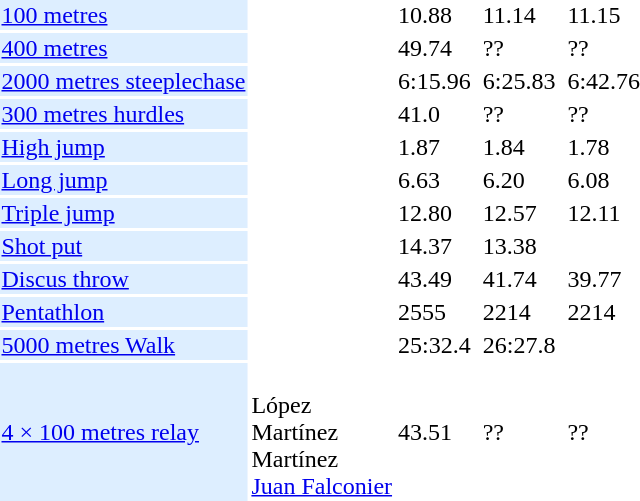<table>
<tr>
<td bgcolor = DDEEFF><a href='#'>100 metres</a></td>
<td></td>
<td>10.88</td>
<td></td>
<td>11.14</td>
<td></td>
<td>11.15</td>
</tr>
<tr>
<td bgcolor = DDEEFF><a href='#'>400 metres</a></td>
<td></td>
<td>49.74</td>
<td></td>
<td>??</td>
<td></td>
<td>??</td>
</tr>
<tr>
<td bgcolor = DDEEFF><a href='#'>2000 metres steeplechase</a></td>
<td></td>
<td>6:15.96</td>
<td></td>
<td>6:25.83</td>
<td></td>
<td>6:42.76</td>
</tr>
<tr>
<td bgcolor = DDEEFF><a href='#'>300 metres hurdles</a></td>
<td></td>
<td>41.0</td>
<td></td>
<td>??</td>
<td></td>
<td>??</td>
</tr>
<tr>
<td bgcolor = DDEEFF><a href='#'>High jump</a></td>
<td></td>
<td>1.87</td>
<td></td>
<td>1.84</td>
<td></td>
<td>1.78</td>
</tr>
<tr>
<td bgcolor = DDEEFF><a href='#'>Long jump</a></td>
<td></td>
<td>6.63</td>
<td></td>
<td>6.20</td>
<td></td>
<td>6.08</td>
</tr>
<tr>
<td bgcolor = DDEEFF><a href='#'>Triple jump</a></td>
<td></td>
<td>12.80</td>
<td></td>
<td>12.57</td>
<td></td>
<td>12.11</td>
</tr>
<tr>
<td bgcolor = DDEEFF><a href='#'>Shot put</a></td>
<td></td>
<td>14.37</td>
<td></td>
<td>13.38</td>
<td></td>
<td></td>
</tr>
<tr>
<td bgcolor = DDEEFF><a href='#'>Discus throw</a></td>
<td></td>
<td>43.49</td>
<td></td>
<td>41.74</td>
<td></td>
<td>39.77</td>
</tr>
<tr>
<td bgcolor = DDEEFF><a href='#'>Pentathlon</a></td>
<td></td>
<td>2555</td>
<td></td>
<td>2214</td>
<td></td>
<td>2214</td>
</tr>
<tr>
<td bgcolor = DDEEFF><a href='#'>5000 metres Walk</a></td>
<td></td>
<td>25:32.4</td>
<td></td>
<td>26:27.8</td>
<td></td>
<td></td>
</tr>
<tr>
<td bgcolor = DDEEFF><a href='#'>4 × 100 metres relay</a></td>
<td> <br> López <br> Martínez <br> Martínez <br> <a href='#'>Juan Falconier</a></td>
<td>43.51</td>
<td></td>
<td>??</td>
<td></td>
<td>??</td>
</tr>
</table>
